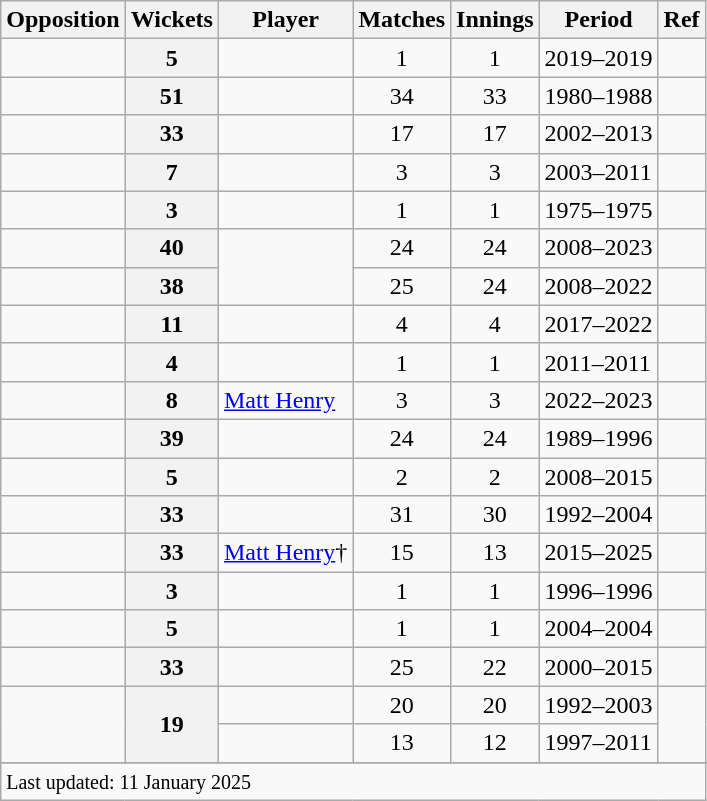<table class="wikitable plainrowheaders sortable">
<tr>
<th scope=col>Opposition</th>
<th scope=col>Wickets</th>
<th scope=col>Player</th>
<th scope=col>Matches</th>
<th scope=col>Innings</th>
<th scope=col>Period</th>
<th scope=col>Ref</th>
</tr>
<tr>
<td></td>
<th scope=row style=text-align:center;>5</th>
<td></td>
<td align=center>1</td>
<td align=center>1</td>
<td>2019–2019</td>
<td></td>
</tr>
<tr>
<td></td>
<th scope=row style=text-align:center;>51</th>
<td></td>
<td align=center>34</td>
<td align=center>33</td>
<td>1980–1988</td>
<td></td>
</tr>
<tr>
<td></td>
<th scope=row style=text-align:center;>33</th>
<td></td>
<td align=center>17</td>
<td align=center>17</td>
<td>2002–2013</td>
<td></td>
</tr>
<tr>
<td></td>
<th scope=row style=text-align:center;>7</th>
<td></td>
<td align=center>3</td>
<td align=center>3</td>
<td>2003–2011</td>
<td></td>
</tr>
<tr>
<td></td>
<th scope=row style=text-align:center;>3</th>
<td></td>
<td align=center>1</td>
<td align=center>1</td>
<td>1975–1975</td>
<td></td>
</tr>
<tr>
<td></td>
<th scope=row style=text-align:center;>40</th>
<td rowspan=2></td>
<td align="center">24</td>
<td align="center">24</td>
<td>2008–2023</td>
<td></td>
</tr>
<tr>
<td></td>
<th scope=row style=text-align:center;>38</th>
<td align="center">25</td>
<td align="center">24</td>
<td>2008–2022</td>
<td></td>
</tr>
<tr>
<td></td>
<th scope=row style=text-align:center;>11</th>
<td></td>
<td align=center>4</td>
<td align=center>4</td>
<td>2017–2022</td>
<td></td>
</tr>
<tr>
<td></td>
<th scope=row style=text-align:center;>4</th>
<td></td>
<td align=center>1</td>
<td align=center>1</td>
<td>2011–2011</td>
<td></td>
</tr>
<tr>
<td></td>
<th scope=row style=text-align:center;>8</th>
<td><a href='#'>Matt Henry</a></td>
<td align=center>3</td>
<td align=center>3</td>
<td>2022–2023</td>
<td></td>
</tr>
<tr>
<td></td>
<th scope=row style=text-align:center;>39</th>
<td></td>
<td align=center>24</td>
<td align=center>24</td>
<td>1989–1996</td>
<td></td>
</tr>
<tr>
<td></td>
<th scope=row style=text-align:center;>5</th>
<td></td>
<td align=center>2</td>
<td align=center>2</td>
<td>2008–2015</td>
<td></td>
</tr>
<tr>
<td></td>
<th scope=row style=text-align:center;>33</th>
<td></td>
<td align=center>31</td>
<td align=center>30</td>
<td>1992–2004</td>
<td></td>
</tr>
<tr>
<td></td>
<th scope=row style=text-align:center;>33</th>
<td><a href='#'>Matt Henry</a>†</td>
<td align="center">15</td>
<td align="center">13</td>
<td>2015–2025</td>
<td></td>
</tr>
<tr>
<td></td>
<th scope=row style=text-align:center;>3</th>
<td></td>
<td align=center>1</td>
<td align=center>1</td>
<td>1996–1996</td>
<td></td>
</tr>
<tr>
<td></td>
<th scope=row style=text-align:center;>5</th>
<td></td>
<td align=center>1</td>
<td align=center>1</td>
<td>2004–2004</td>
<td></td>
</tr>
<tr>
<td></td>
<th scope=row style=text-align:center;>33</th>
<td></td>
<td align=center>25</td>
<td align=center>22</td>
<td>2000–2015</td>
<td></td>
</tr>
<tr>
<td rowspan=2></td>
<th scope=row style=text-align:center; rowspan=2>19</th>
<td></td>
<td align=center>20</td>
<td align=center>20</td>
<td>1992–2003</td>
<td rowspan=2></td>
</tr>
<tr>
<td></td>
<td align=center>13</td>
<td align=center>12</td>
<td>1997–2011</td>
</tr>
<tr>
</tr>
<tr class=sortbottom>
<td colspan=8><small>Last updated: 11 January 2025</small></td>
</tr>
</table>
